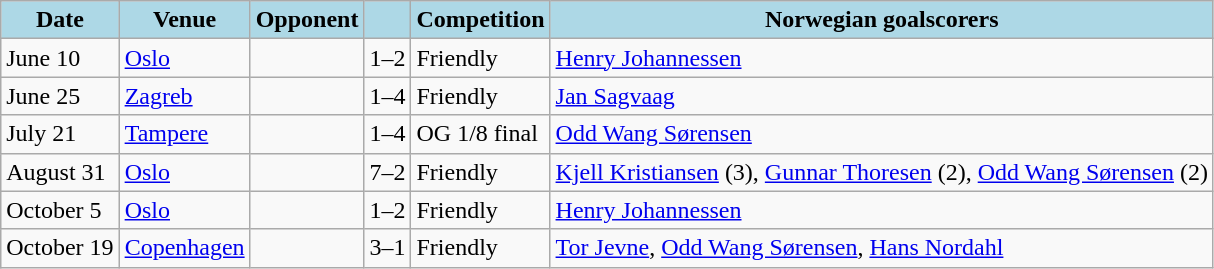<table class="wikitable">
<tr>
<th style="background: lightblue;">Date</th>
<th style="background: lightblue;">Venue</th>
<th style="background: lightblue;">Opponent</th>
<th style="background: lightblue;" align=center></th>
<th style="background: lightblue;" align=center>Competition</th>
<th style="background: lightblue;">Norwegian goalscorers</th>
</tr>
<tr>
<td>June 10</td>
<td><a href='#'>Oslo</a></td>
<td></td>
<td>1–2</td>
<td>Friendly</td>
<td><a href='#'>Henry Johannessen</a></td>
</tr>
<tr>
<td>June 25</td>
<td><a href='#'>Zagreb</a></td>
<td></td>
<td>1–4</td>
<td>Friendly</td>
<td><a href='#'>Jan Sagvaag</a></td>
</tr>
<tr>
<td>July 21</td>
<td><a href='#'>Tampere</a></td>
<td></td>
<td>1–4</td>
<td>OG 1/8 final</td>
<td><a href='#'>Odd Wang Sørensen</a></td>
</tr>
<tr>
<td>August 31</td>
<td><a href='#'>Oslo</a></td>
<td></td>
<td>7–2</td>
<td>Friendly</td>
<td><a href='#'>Kjell Kristiansen</a> (3), <a href='#'>Gunnar Thoresen</a> (2), <a href='#'>Odd Wang Sørensen</a> (2)</td>
</tr>
<tr>
<td>October 5</td>
<td><a href='#'>Oslo</a></td>
<td></td>
<td>1–2</td>
<td>Friendly</td>
<td><a href='#'>Henry Johannessen</a></td>
</tr>
<tr>
<td>October 19</td>
<td><a href='#'>Copenhagen</a></td>
<td></td>
<td>3–1</td>
<td>Friendly</td>
<td><a href='#'>Tor Jevne</a>, <a href='#'>Odd Wang Sørensen</a>, <a href='#'>Hans Nordahl</a></td>
</tr>
</table>
